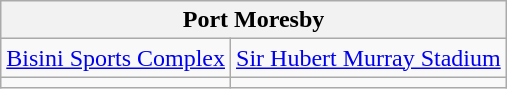<table class="wikitable">
<tr>
<th colspan=2>Port Moresby</th>
</tr>
<tr>
<td><a href='#'>Bisini Sports Complex</a></td>
<td><a href='#'>Sir Hubert Murray Stadium</a></td>
</tr>
<tr>
<td></td>
<td></td>
</tr>
</table>
